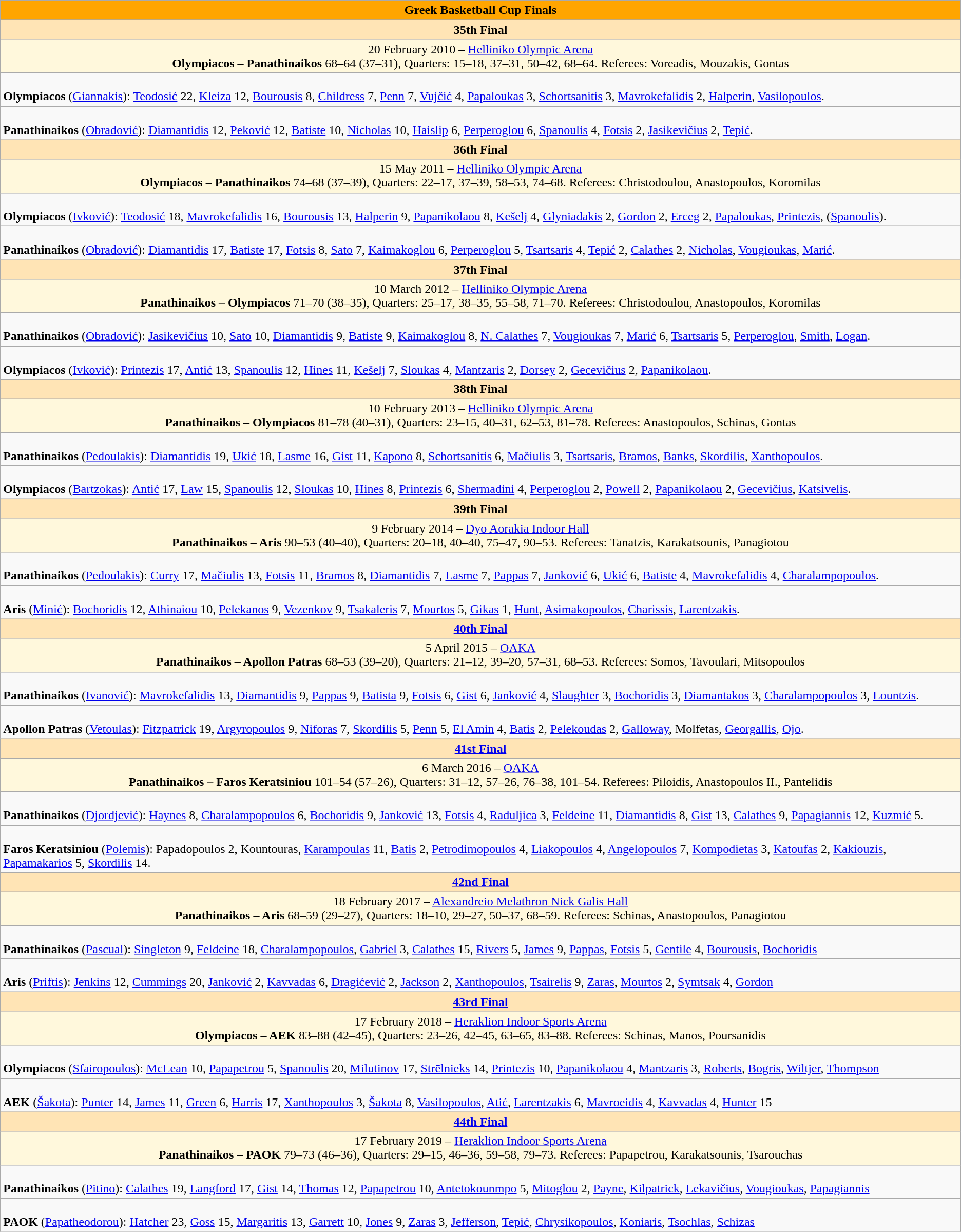<table class="wikitable">
<tr>
<td align="center" bgcolor= #ffa500><strong>Greek Basketball Cup Finals</strong></td>
</tr>
<tr>
</tr>
<tr>
<td align="center" bgcolor= #ffe4b5><strong> 35th Final </strong></td>
</tr>
<tr>
<td align="center" bgcolor= #fff8dc>20 February 2010 – <a href='#'>Helliniko Olympic Arena</a><br><strong>Olympiacos – Panathinaikos </strong> 68–64 (37–31), Quarters: 15–18, 37–31, 50–42, 68–64. 
Referees: Voreadis, Mouzakis, Gontas</td>
</tr>
<tr>
<td><br><strong>Olympiacos</strong> (<a href='#'>Giannakis</a>): <a href='#'>Teodosić</a> 22, <a href='#'>Kleiza</a> 12, <a href='#'>Bourousis</a> 8, <a href='#'>Childress</a> 7, <a href='#'>Penn</a> 7, <a href='#'>Vujčić</a> 4, <a href='#'>Papaloukas</a> 3, <a href='#'>Schortsanitis</a> 3, <a href='#'>Mavrokefalidis</a> 2, <a href='#'>Halperin</a>, <a href='#'>Vasilopoulos</a>.</td>
</tr>
<tr>
<td><br><strong>Panathinaikos</strong> (<a href='#'>Obradović</a>): <a href='#'>Diamantidis</a> 12, <a href='#'>Peković</a> 12, <a href='#'>Batiste</a> 10, <a href='#'>Nicholas</a> 10, <a href='#'>Haislip</a> 6, <a href='#'>Perperoglou</a> 6, <a href='#'>Spanoulis</a> 4, <a href='#'>Fotsis</a> 2, <a href='#'>Jasikevičius</a> 2, <a href='#'>Tepić</a>.</td>
</tr>
<tr>
<td align="center" bgcolor= #ffe4b5><strong> 36th Final </strong></td>
</tr>
<tr>
<td align="center" bgcolor= #fff8dc>15 May 2011 – <a href='#'>Helliniko Olympic Arena</a><br><strong>Olympiacos – Panathinaikos </strong> 74–68 (37–39), Quarters: 22–17, 37–39, 58–53, 74–68. 
Referees: Christodoulou, Anastopoulos, Koromilas</td>
</tr>
<tr>
<td><br><strong>Olympiacos</strong> (<a href='#'>Ivković</a>): <a href='#'>Teodosić</a> 18, <a href='#'>Mavrokefalidis</a> 16, <a href='#'>Bourousis</a> 13, <a href='#'>Halperin</a> 9, <a href='#'>Papanikolaou</a> 8, <a href='#'>Kešelj</a> 4, <a href='#'>Glyniadakis</a> 2, <a href='#'>Gordon</a> 2, <a href='#'>Erceg</a> 2, <a href='#'>Papaloukas</a>, <a href='#'>Printezis</a>, (<a href='#'>Spanoulis</a>).</td>
</tr>
<tr>
<td><br><strong>Panathinaikos</strong> (<a href='#'>Obradović</a>): <a href='#'>Diamantidis</a> 17, <a href='#'>Batiste</a> 17, <a href='#'>Fotsis</a> 8, <a href='#'>Sato</a> 7, <a href='#'>Kaimakoglou</a> 6, <a href='#'>Perperoglou</a> 5, <a href='#'>Tsartsaris</a> 4, <a href='#'>Tepić</a> 2, <a href='#'>Calathes</a> 2, <a href='#'>Nicholas</a>, <a href='#'>Vougioukas</a>, <a href='#'>Marić</a>.</td>
</tr>
<tr>
<td align="center" bgcolor= #ffe4b5> <strong> 37th Final </strong></td>
</tr>
<tr>
<td align="center" bgcolor= #fff8dc>10 March 2012 – <a href='#'>Helliniko Olympic Arena</a><br><strong>Panathinaikos – Olympiacos</strong> 71–70 (38–35), Quarters: 25–17, 38–35, 55–58, 71–70. 
Referees: Christodoulou, Anastopoulos, Koromilas</td>
</tr>
<tr>
<td><br><strong>Panathinaikos</strong> (<a href='#'>Obradović</a>): <a href='#'>Jasikevičius</a> 10, <a href='#'>Sato</a> 10, <a href='#'>Diamantidis</a> 9, <a href='#'>Batiste</a> 9, <a href='#'>Kaimakoglou</a> 8, <a href='#'>N. Calathes</a> 7, <a href='#'>Vougioukas</a> 7, <a href='#'>Marić</a> 6, <a href='#'>Tsartsaris</a> 5, <a href='#'>Perperoglou</a>, <a href='#'>Smith</a>, <a href='#'>Logan</a>.</td>
</tr>
<tr>
<td><br><strong>Olympiacos</strong> (<a href='#'>Ivković</a>): <a href='#'>Printezis</a> 17, <a href='#'>Antić</a> 13, <a href='#'>Spanoulis</a> 12, <a href='#'>Hines</a> 11, <a href='#'>Kešelj</a> 7, <a href='#'>Sloukas</a> 4, <a href='#'>Mantzaris</a> 2, <a href='#'>Dorsey</a> 2, <a href='#'>Gecevičius</a> 2, <a href='#'>Papanikolaou</a>.</td>
</tr>
<tr>
<td align="center" bgcolor= #ffe4b5> <strong> 38th Final </strong></td>
</tr>
<tr>
<td align="center" bgcolor= #fff8dc>10 February 2013 – <a href='#'>Helliniko Olympic Arena</a><br><strong>Panathinaikos – Olympiacos</strong> 81–78 (40–31), Quarters: 23–15, 40–31, 62–53, 81–78. 
Referees: Anastopoulos, Schinas, Gontas</td>
</tr>
<tr>
<td><br><strong>Panathinaikos</strong> (<a href='#'>Pedoulakis</a>): <a href='#'>Diamantidis</a> 19, <a href='#'>Ukić</a> 18, <a href='#'>Lasme</a> 16, <a href='#'>Gist</a> 11, <a href='#'>Kapono</a> 8, <a href='#'>Schortsanitis</a> 6, <a href='#'>Mačiulis</a> 3, <a href='#'>Tsartsaris</a>, <a href='#'>Bramos</a>, <a href='#'>Banks</a>, <a href='#'>Skordilis</a>, <a href='#'>Xanthopoulos</a>.</td>
</tr>
<tr>
<td><br><strong>Olympiacos</strong> (<a href='#'>Bartzokas</a>): <a href='#'>Antić</a> 17, <a href='#'>Law</a> 15, <a href='#'>Spanoulis</a> 12, <a href='#'>Sloukas</a> 10, <a href='#'>Hines</a> 8, <a href='#'>Printezis</a> 6, <a href='#'>Shermadini</a> 4, <a href='#'>Perperoglou</a> 2, <a href='#'>Powell</a> 2, <a href='#'>Papanikolaou</a> 2, <a href='#'>Gecevičius</a>, <a href='#'>Katsivelis</a>.</td>
</tr>
<tr>
<td align="center" bgcolor= #ffe4b5> <strong> 39th Final </strong></td>
</tr>
<tr>
<td align="center" bgcolor= #fff8dc>9 February 2014 – <a href='#'>Dyo Aorakia Indoor Hall</a><br><strong>Panathinaikos – Aris</strong> 90–53 (40–40), Quarters: 20–18, 40–40, 75–47, 90–53. 
Referees: Tanatzis, Karakatsounis, Panagiotou</td>
</tr>
<tr>
<td><br><strong>Panathinaikos</strong> (<a href='#'>Pedoulakis</a>): <a href='#'>Curry</a> 17, <a href='#'>Mačiulis</a> 13, <a href='#'>Fotsis</a> 11, <a href='#'>Bramos</a> 8, <a href='#'>Diamantidis</a> 7, <a href='#'>Lasme</a> 7, <a href='#'>Pappas</a> 7, <a href='#'>Janković</a> 6, <a href='#'>Ukić</a> 6, <a href='#'>Batiste</a> 4, <a href='#'>Mavrokefalidis</a> 4, <a href='#'>Charalampopoulos</a>.</td>
</tr>
<tr>
<td><br><strong>Aris</strong> (<a href='#'>Minić</a>): <a href='#'>Bochoridis</a> 12, <a href='#'>Athinaiou</a> 10, <a href='#'>Pelekanos</a> 9, <a href='#'>Vezenkov</a> 9, <a href='#'>Tsakaleris</a> 7, <a href='#'>Mourtos</a> 5, <a href='#'>Gikas</a> 1, <a href='#'>Hunt</a>, <a href='#'>Asimakopoulos</a>, <a href='#'>Charissis</a>, <a href='#'>Larentzakis</a>.</td>
</tr>
<tr>
<td align="center" bgcolor= #ffe4b5> <strong> <a href='#'>40th Final</a> </strong></td>
</tr>
<tr>
<td align="center" bgcolor= #fff8dc>5 April 2015 – <a href='#'>OAKA</a><br><strong>Panathinaikos – Apollon Patras</strong> 68–53 (39–20), Quarters: 21–12, 39–20, 57–31, 68–53. 
Referees: Somos, Tavoulari, Mitsopoulos</td>
</tr>
<tr>
<td><br><strong>Panathinaikos</strong> (<a href='#'>Ivanović</a>): <a href='#'>Mavrokefalidis</a> 13, <a href='#'>Diamantidis</a> 9, <a href='#'>Pappas</a> 9, <a href='#'>Batista</a> 9, <a href='#'>Fotsis</a> 6, <a href='#'>Gist</a> 6, <a href='#'>Janković</a> 4, <a href='#'>Slaughter</a> 3, <a href='#'>Bochoridis</a> 3, <a href='#'>Diamantakos</a> 3, <a href='#'>Charalampopoulos</a> 3, <a href='#'>Lountzis</a>.</td>
</tr>
<tr>
<td><br><strong>Apollon Patras</strong> (<a href='#'>Vetoulas</a>): <a href='#'>Fitzpatrick</a> 19, <a href='#'>Argyropoulos</a> 9, <a href='#'>Niforas</a> 7, <a href='#'>Skordilis</a> 5, <a href='#'>Penn</a> 5, <a href='#'>El Amin</a> 4, <a href='#'>Batis</a> 2, <a href='#'>Pelekoudas</a> 2, <a href='#'>Galloway</a>, Molfetas, <a href='#'>Georgallis</a>, <a href='#'>Ojo</a>.</td>
</tr>
<tr>
<td align="center" bgcolor= #ffe4b5> <strong> <a href='#'>41st Final</a> </strong></td>
</tr>
<tr>
<td align="center" bgcolor= #fff8dc>6 March 2016 – <a href='#'>OAKA</a><br><strong>Panathinaikos – Faros Keratsiniou</strong> 101–54 (57–26), Quarters: 31–12, 57–26, 76–38, 101–54. 
Referees: Piloidis, Anastopoulos II., Pantelidis</td>
</tr>
<tr>
<td><br><strong>Panathinaikos</strong> (<a href='#'>Djordjević</a>): <a href='#'>Haynes</a> 8, <a href='#'>Charalampopoulos</a> 6, <a href='#'>Bochoridis</a> 9, <a href='#'>Janković</a> 13, <a href='#'>Fotsis</a> 4, <a href='#'>Raduljica</a> 3, <a href='#'>Feldeine</a> 11, <a href='#'>Diamantidis</a> 8, <a href='#'>Gist</a> 13, <a href='#'>Calathes</a> 9, <a href='#'>Papagiannis</a> 12, <a href='#'>Kuzmić</a> 5.</td>
</tr>
<tr>
<td><br><strong>Faros Keratsiniou</strong> (<a href='#'>Polemis</a>): Papadopoulos 2, Kountouras, <a href='#'>Karampoulas</a> 11, <a href='#'>Batis</a> 2, <a href='#'>Petrodimopoulos</a> 4, <a href='#'>Liakopoulos</a> 4, <a href='#'>Angelopoulos</a> 7, <a href='#'>Kompodietas</a> 3, <a href='#'>Katoufas</a> 2, <a href='#'>Kakiouzis</a>, <a href='#'>Papamakarios</a> 5, <a href='#'>Skordilis</a> 14.</td>
</tr>
<tr>
<td align="center" bgcolor= #ffe4b5> <strong> <a href='#'>42nd Final</a> </strong></td>
</tr>
<tr>
<td align="center" bgcolor= #fff8dc>18 February 2017 – <a href='#'>Alexandreio Melathron Nick Galis Hall</a><br><strong>Panathinaikos – Aris</strong> 68–59 (29–27), Quarters: 18–10, 29–27, 50–37, 68–59. 
Referees: Schinas, Anastopoulos, Panagiotou</td>
</tr>
<tr>
<td><br><strong>Panathinaikos</strong> (<a href='#'>Pascual</a>): <a href='#'>Singleton</a> 9, <a href='#'>Feldeine</a> 18, <a href='#'>Charalampopoulos</a>, <a href='#'>Gabriel</a> 3, <a href='#'>Calathes</a> 15, <a href='#'>Rivers</a> 5, <a href='#'>James</a> 9, <a href='#'>Pappas</a>, <a href='#'>Fotsis</a> 5, <a href='#'>Gentile</a> 4, <a href='#'>Bourousis</a>, <a href='#'>Bochoridis</a></td>
</tr>
<tr>
<td><br><strong>Aris</strong> (<a href='#'>Priftis</a>): <a href='#'>Jenkins</a> 12, <a href='#'>Cummings</a> 20, <a href='#'>Janković</a> 2, <a href='#'>Kavvadas</a> 6, <a href='#'>Dragićević</a> 2, <a href='#'>Jackson</a> 2, <a href='#'>Xanthopoulos</a>, <a href='#'>Tsairelis</a> 9, <a href='#'>Zaras</a>, <a href='#'>Mourtos</a> 2, <a href='#'>Symtsak</a> 4, <a href='#'>Gordon</a></td>
</tr>
<tr>
<td align="center" bgcolor= #ffe4b5> <strong> <a href='#'>43rd Final</a> </strong></td>
</tr>
<tr>
<td align="center" bgcolor= #fff8dc>17 February 2018 – <a href='#'>Heraklion Indoor Sports Arena</a><br><strong>Olympiacos – AEK</strong> 83–88 (42–45), Quarters: 23–26, 42–45, 63–65, 83–88. 
Referees: Schinas, Manos, Poursanidis</td>
</tr>
<tr>
<td><br><strong>Olympiacos</strong> (<a href='#'>Sfairopoulos</a>): <a href='#'>McLean</a> 10, <a href='#'>Papapetrou</a> 5, <a href='#'>Spanoulis</a> 20, <a href='#'>Milutinov</a> 17, <a href='#'>Strēlnieks</a> 14, <a href='#'>Printezis</a> 10, <a href='#'>Papanikolaou</a> 4, <a href='#'>Mantzaris</a> 3, <a href='#'>Roberts</a>, <a href='#'>Bogris</a>, <a href='#'>Wiltjer</a>, <a href='#'>Thompson</a></td>
</tr>
<tr>
<td><br><strong>AEK</strong> (<a href='#'>Šakota</a>): <a href='#'>Punter</a> 14, <a href='#'>James</a> 11, <a href='#'>Green</a> 6, <a href='#'>Harris</a> 17, <a href='#'>Xanthopoulos</a> 3, <a href='#'>Šakota</a> 8, <a href='#'>Vasilopoulos</a>, <a href='#'>Atić</a>, <a href='#'>Larentzakis</a> 6, <a href='#'>Mavroeidis</a> 4, <a href='#'>Kavvadas</a> 4, <a href='#'>Hunter</a> 15</td>
</tr>
<tr>
<td align="center" bgcolor= #ffe4b5> <strong> <a href='#'>44th Final</a> </strong></td>
</tr>
<tr>
<td align="center" bgcolor= #fff8dc>17 February 2019 – <a href='#'>Heraklion Indoor Sports Arena</a><br><strong>Panathinaikos – PAOK</strong> 79–73 (46–36), Quarters: 29–15, 46–36, 59–58, 79–73. 
Referees: Papapetrou, Karakatsounis, Tsarouchas</td>
</tr>
<tr>
<td><br><strong>Panathinaikos</strong> (<a href='#'>Pitino</a>): <a href='#'>Calathes</a> 19, <a href='#'>Langford</a> 17, <a href='#'>Gist</a> 14, <a href='#'>Thomas</a> 12, <a href='#'>Papapetrou</a> 10, <a href='#'>Antetokounmpo</a> 5, <a href='#'>Mitoglou</a> 2, <a href='#'>Payne</a>, <a href='#'>Kilpatrick</a>, <a href='#'>Lekavičius</a>, <a href='#'>Vougioukas</a>, <a href='#'>Papagiannis</a></td>
</tr>
<tr>
<td><br><strong>PAOK</strong> (<a href='#'>Papatheodorou</a>): <a href='#'>Hatcher</a> 23, <a href='#'>Goss</a> 15, <a href='#'>Margaritis</a> 13, <a href='#'>Garrett</a> 10, <a href='#'>Jones</a> 9, <a href='#'>Zaras</a> 3, <a href='#'>Jefferson</a>, <a href='#'>Tepić</a>, <a href='#'>Chrysikopoulos</a>, <a href='#'>Koniaris</a>, <a href='#'>Tsochlas</a>, <a href='#'>Schizas</a></td>
</tr>
</table>
